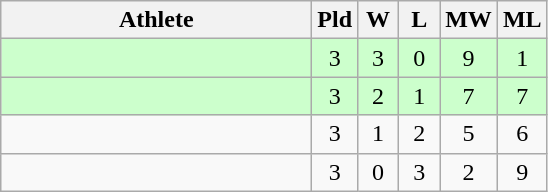<table class="wikitable" style="text-align:center">
<tr>
<th width=200>Athlete</th>
<th width=20>Pld</th>
<th width=20>W</th>
<th width=20>L</th>
<th width=20>MW</th>
<th width=20>ML</th>
</tr>
<tr bgcolor="ccffcc">
<td style="text-align:left"></td>
<td>3</td>
<td>3</td>
<td>0</td>
<td>9</td>
<td>1</td>
</tr>
<tr bgcolor="ccffcc">
<td style="text-align:left"></td>
<td>3</td>
<td>2</td>
<td>1</td>
<td>7</td>
<td>7</td>
</tr>
<tr>
<td style="text-align:left"></td>
<td>3</td>
<td>1</td>
<td>2</td>
<td>5</td>
<td>6</td>
</tr>
<tr>
<td style="text-align:left"></td>
<td>3</td>
<td>0</td>
<td>3</td>
<td>2</td>
<td>9</td>
</tr>
</table>
